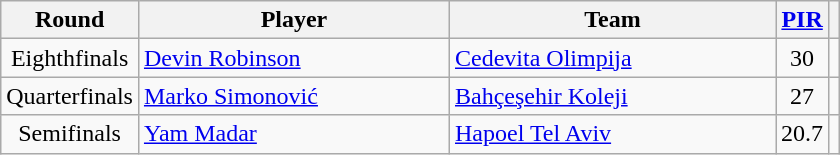<table class="wikitable sortable" style="text-align: center;">
<tr>
<th>Round</th>
<th style="width:200px;">Player</th>
<th style="width:210px;">Team</th>
<th><a href='#'>PIR</a></th>
<th></th>
</tr>
<tr>
<td>Eighthfinals</td>
<td style="text-align:left;"> <a href='#'>Devin Robinson</a></td>
<td style="text-align:left;"> <a href='#'>Cedevita Olimpija</a></td>
<td>30</td>
<td></td>
</tr>
<tr>
<td>Quarterfinals</td>
<td style="text-align:left;"> <a href='#'>Marko Simonović</a></td>
<td style="text-align:left;"> <a href='#'>Bahçeşehir Koleji</a></td>
<td>27</td>
<td></td>
</tr>
<tr>
<td>Semifinals</td>
<td style="text-align:left;"> <a href='#'>Yam Madar</a></td>
<td style="text-align:left;"> <a href='#'>Hapoel Tel Aviv</a></td>
<td>20.7</td>
<td></td>
</tr>
</table>
